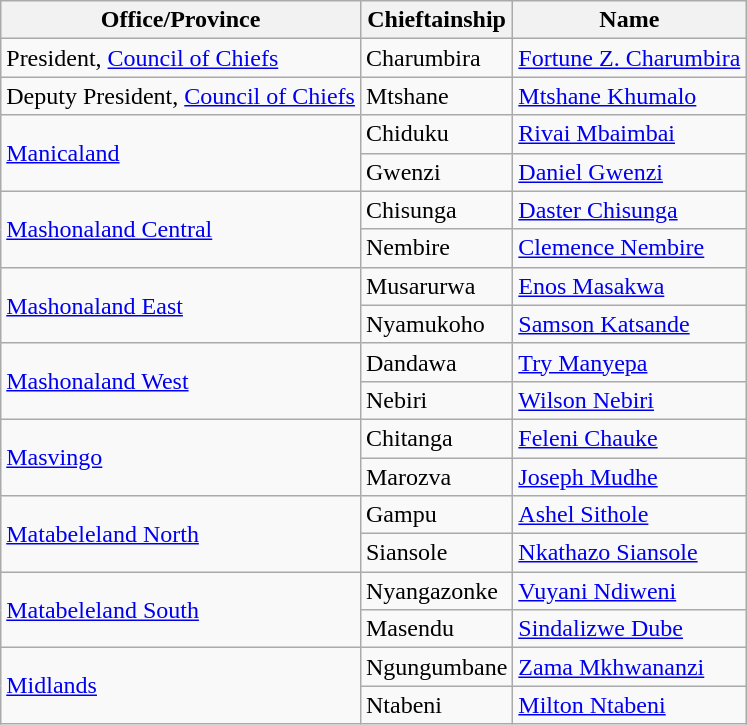<table class="wikitable">
<tr>
<th>Office/Province</th>
<th>Chieftainship</th>
<th>Name</th>
</tr>
<tr>
<td>President, <a href='#'>Council of Chiefs</a></td>
<td>Charumbira</td>
<td><a href='#'>Fortune Z. Charumbira</a></td>
</tr>
<tr>
<td>Deputy President, <a href='#'>Council of Chiefs</a></td>
<td>Mtshane</td>
<td><a href='#'>Mtshane Khumalo</a></td>
</tr>
<tr>
<td rowspan="2"><a href='#'>Manicaland</a></td>
<td>Chiduku</td>
<td><a href='#'>Rivai Mbaimbai</a></td>
</tr>
<tr>
<td>Gwenzi</td>
<td><a href='#'>Daniel Gwenzi</a></td>
</tr>
<tr>
<td rowspan="2"><a href='#'>Mashonaland Central</a></td>
<td>Chisunga</td>
<td><a href='#'>Daster Chisunga</a></td>
</tr>
<tr>
<td>Nembire</td>
<td><a href='#'>Clemence Nembire</a></td>
</tr>
<tr>
<td rowspan="2"><a href='#'>Mashonaland East</a></td>
<td>Musarurwa</td>
<td><a href='#'>Enos Masakwa</a></td>
</tr>
<tr>
<td>Nyamukoho</td>
<td><a href='#'>Samson Katsande</a></td>
</tr>
<tr>
<td rowspan="2"><a href='#'>Mashonaland West</a></td>
<td>Dandawa</td>
<td><a href='#'>Try Manyepa</a></td>
</tr>
<tr>
<td>Nebiri</td>
<td><a href='#'>Wilson Nebiri</a></td>
</tr>
<tr>
<td rowspan="2"><a href='#'>Masvingo</a></td>
<td>Chitanga</td>
<td><a href='#'>Feleni Chauke</a></td>
</tr>
<tr>
<td>Marozva</td>
<td><a href='#'>Joseph Mudhe</a></td>
</tr>
<tr>
<td rowspan="2"><a href='#'>Matabeleland North</a></td>
<td>Gampu</td>
<td><a href='#'>Ashel Sithole</a></td>
</tr>
<tr>
<td>Siansole</td>
<td><a href='#'>Nkathazo Siansole</a></td>
</tr>
<tr>
<td rowspan="2"><a href='#'>Matabeleland South</a></td>
<td>Nyangazonke</td>
<td><a href='#'>Vuyani Ndiweni</a></td>
</tr>
<tr>
<td>Masendu</td>
<td><a href='#'>Sindalizwe Dube</a></td>
</tr>
<tr>
<td rowspan="2"><a href='#'>Midlands</a></td>
<td>Ngungumbane</td>
<td><a href='#'>Zama Mkhwananzi</a></td>
</tr>
<tr>
<td>Ntabeni</td>
<td><a href='#'>Milton Ntabeni</a></td>
</tr>
</table>
